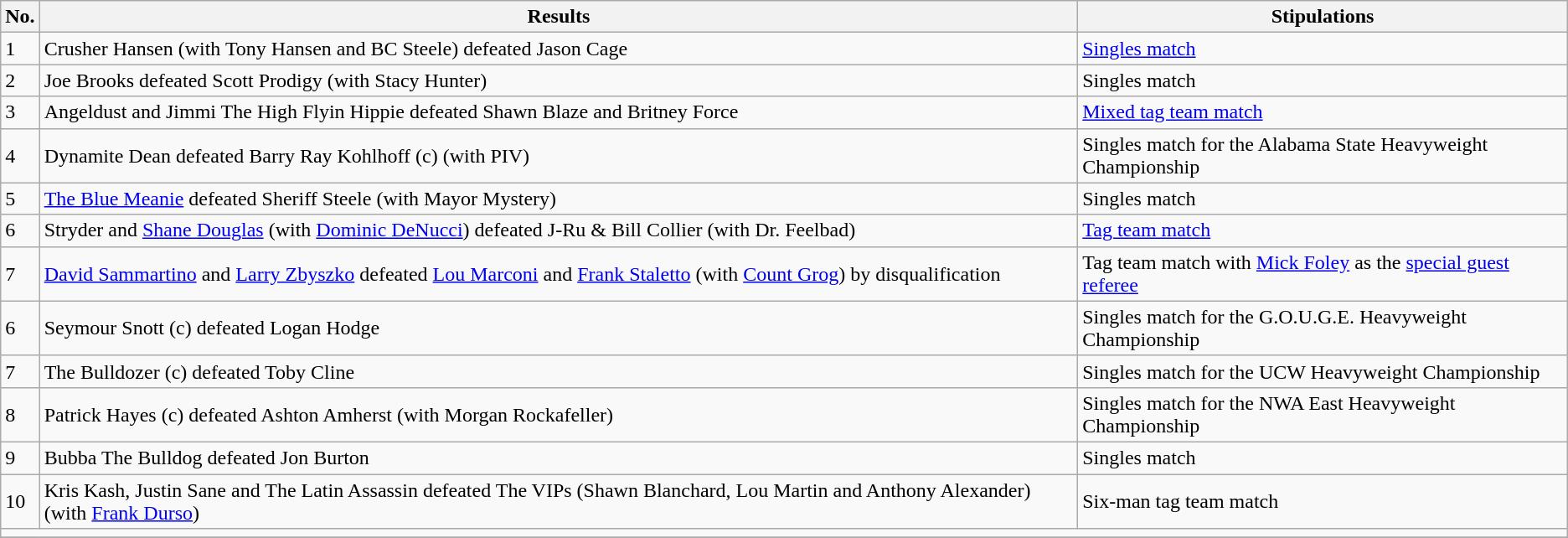<table class="wikitable">
<tr>
<th><strong>No.</strong></th>
<th><strong>Results</strong></th>
<th><strong>Stipulations</strong></th>
</tr>
<tr>
<td>1</td>
<td>Crusher Hansen (with Tony Hansen and BC Steele) defeated Jason Cage</td>
<td><a href='#'>Singles match</a></td>
</tr>
<tr>
<td>2</td>
<td>Joe Brooks defeated Scott Prodigy (with Stacy Hunter)</td>
<td>Singles match</td>
</tr>
<tr>
<td>3</td>
<td>Angeldust and Jimmi The High Flyin Hippie defeated Shawn Blaze and Britney Force</td>
<td><a href='#'>Mixed tag team match</a></td>
</tr>
<tr>
<td>4</td>
<td>Dynamite Dean defeated Barry Ray Kohlhoff (c) (with PIV)</td>
<td>Singles match for the Alabama State Heavyweight Championship</td>
</tr>
<tr>
<td>5</td>
<td><a href='#'>The Blue Meanie</a> defeated Sheriff Steele (with Mayor Mystery)</td>
<td>Singles match</td>
</tr>
<tr>
<td>6</td>
<td>Stryder and <a href='#'>Shane Douglas</a> (with <a href='#'>Dominic DeNucci</a>) defeated J-Ru & Bill Collier (with Dr. Feelbad)</td>
<td><a href='#'>Tag team match</a></td>
</tr>
<tr>
<td>7</td>
<td><a href='#'>David Sammartino</a> and <a href='#'>Larry Zbyszko</a> defeated <a href='#'>Lou Marconi</a> and <a href='#'>Frank Staletto</a> (with <a href='#'>Count Grog</a>) by disqualification</td>
<td>Tag team match with <a href='#'>Mick Foley</a> as the <a href='#'>special guest referee</a></td>
</tr>
<tr>
<td>6</td>
<td>Seymour Snott (c) defeated Logan Hodge</td>
<td>Singles match for the G.O.U.G.E. Heavyweight Championship</td>
</tr>
<tr>
<td>7</td>
<td>The Bulldozer (c) defeated Toby Cline</td>
<td>Singles match for the UCW Heavyweight Championship</td>
</tr>
<tr>
<td>8</td>
<td>Patrick Hayes (c) defeated Ashton Amherst (with Morgan Rockafeller)</td>
<td>Singles match for the NWA East Heavyweight Championship</td>
</tr>
<tr>
<td>9</td>
<td>Bubba The Bulldog defeated Jon Burton</td>
<td>Singles match</td>
</tr>
<tr>
<td>10</td>
<td>Kris Kash, Justin Sane and The Latin Assassin defeated The VIPs (Shawn Blanchard, Lou Martin and Anthony Alexander) (with <a href='#'>Frank Durso</a>)</td>
<td>Six-man tag team match</td>
</tr>
<tr>
<td colspan="4"></td>
</tr>
<tr>
</tr>
</table>
